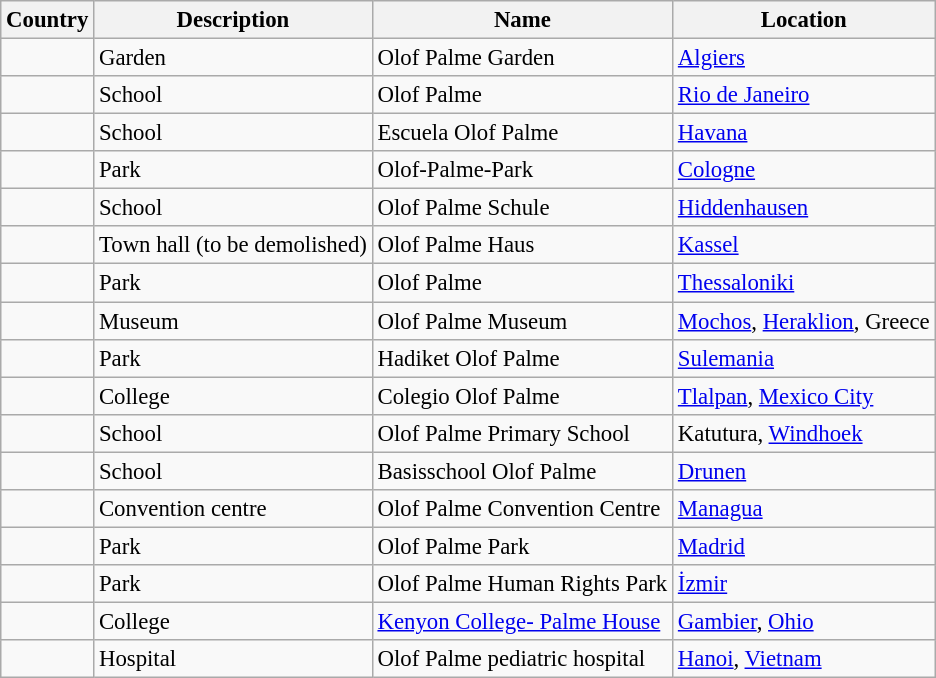<table class="wikitable sortable" style="font-size: 95%;">
<tr>
<th>Country</th>
<th>Description</th>
<th>Name</th>
<th>Location</th>
</tr>
<tr>
<td></td>
<td>Garden</td>
<td>Olof Palme Garden</td>
<td><a href='#'>Algiers</a> </td>
</tr>
<tr>
<td></td>
<td>School</td>
<td>Olof Palme</td>
<td><a href='#'>Rio de Janeiro</a></td>
</tr>
<tr>
<td></td>
<td>School</td>
<td>Escuela Olof Palme</td>
<td><a href='#'>Havana</a></td>
</tr>
<tr>
<td></td>
<td>Park</td>
<td>Olof-Palme-Park</td>
<td><a href='#'>Cologne</a></td>
</tr>
<tr>
<td></td>
<td>School</td>
<td>Olof Palme Schule</td>
<td><a href='#'>Hiddenhausen</a></td>
</tr>
<tr>
<td></td>
<td>Town hall (to be demolished)</td>
<td>Olof Palme Haus</td>
<td><a href='#'>Kassel</a></td>
</tr>
<tr>
<td></td>
<td>Park</td>
<td>Olof Palme</td>
<td><a href='#'>Thessaloniki</a></td>
</tr>
<tr>
<td></td>
<td>Museum</td>
<td>Olof Palme Museum</td>
<td><a href='#'>Mochos</a>, <a href='#'>Heraklion</a>, Greece</td>
</tr>
<tr>
<td></td>
<td>Park</td>
<td>Hadiket Olof Palme</td>
<td><a href='#'>Sulemania</a></td>
</tr>
<tr>
<td></td>
<td>College</td>
<td>Colegio Olof Palme</td>
<td><a href='#'>Tlalpan</a>, <a href='#'>Mexico City</a></td>
</tr>
<tr>
<td></td>
<td>School</td>
<td>Olof Palme Primary School</td>
<td>Katutura, <a href='#'>Windhoek</a></td>
</tr>
<tr>
<td></td>
<td>School</td>
<td>Basisschool Olof Palme</td>
<td><a href='#'>Drunen</a></td>
</tr>
<tr>
<td></td>
<td>Convention centre</td>
<td>Olof Palme Convention Centre</td>
<td><a href='#'>Managua</a></td>
</tr>
<tr>
<td></td>
<td>Park</td>
<td>Olof Palme Park</td>
<td><a href='#'>Madrid</a></td>
</tr>
<tr>
<td></td>
<td>Park</td>
<td>Olof Palme Human Rights Park</td>
<td><a href='#'>İzmir</a></td>
</tr>
<tr>
<td></td>
<td>College</td>
<td><a href='#'>Kenyon College- Palme House</a></td>
<td><a href='#'>Gambier</a>, <a href='#'>Ohio</a></td>
</tr>
<tr>
<td></td>
<td>Hospital</td>
<td>Olof Palme pediatric hospital</td>
<td><a href='#'>Hanoi</a>, <a href='#'>Vietnam</a></td>
</tr>
</table>
